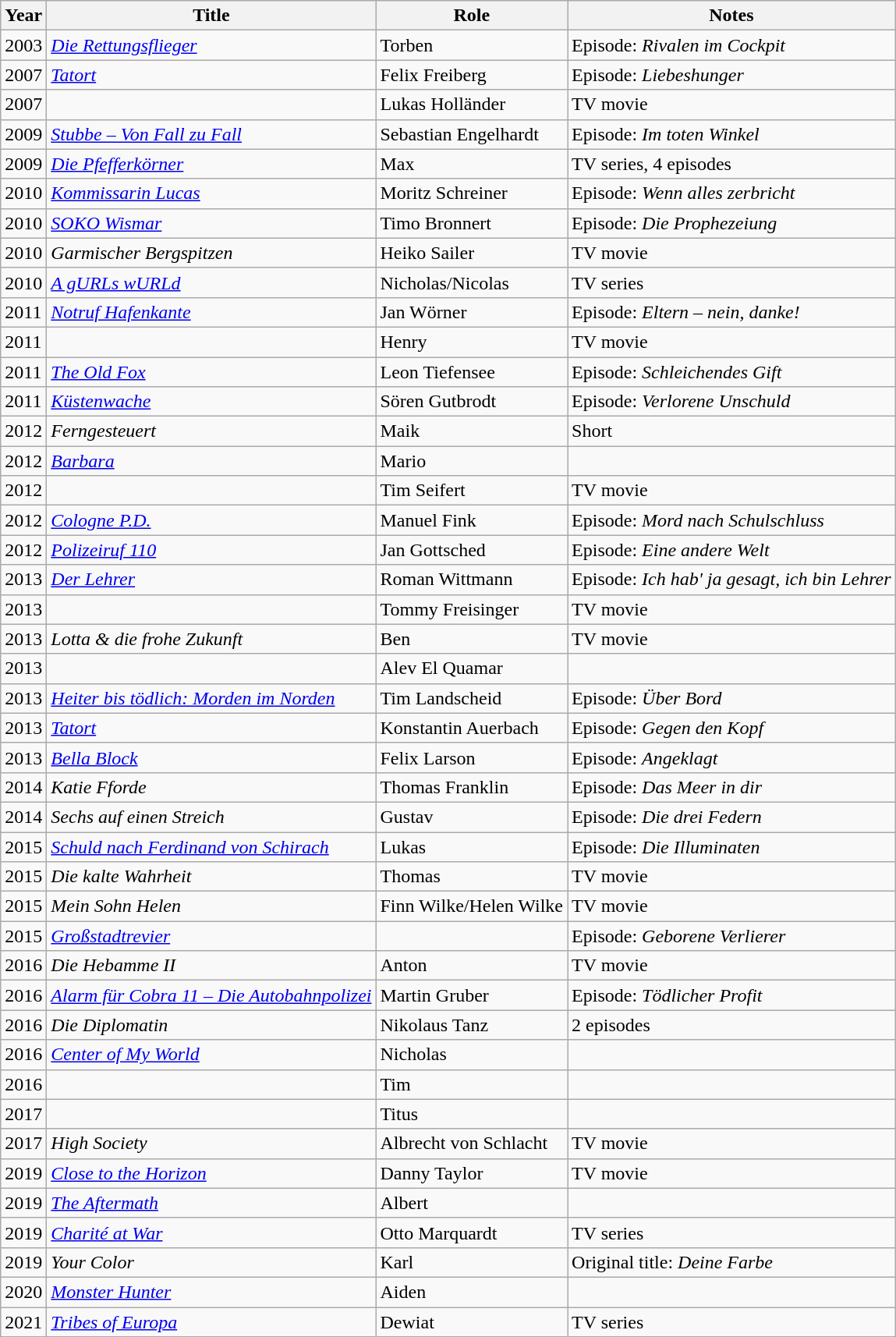<table class="wikitable sortable">
<tr>
<th>Year</th>
<th>Title</th>
<th>Role</th>
<th class="unsortable">Notes</th>
</tr>
<tr>
<td>2003</td>
<td><em><a href='#'>Die Rettungsflieger</a></em></td>
<td>Torben</td>
<td>Episode: <em>Rivalen im Cockpit</em></td>
</tr>
<tr>
<td>2007</td>
<td><em><a href='#'>Tatort</a></em></td>
<td>Felix Freiberg</td>
<td>Episode: <em>Liebeshunger</em></td>
</tr>
<tr>
<td>2007</td>
<td><em></em></td>
<td>Lukas Holländer</td>
<td>TV movie</td>
</tr>
<tr>
<td>2009</td>
<td><em><a href='#'>Stubbe – Von Fall zu Fall</a></em></td>
<td>Sebastian Engelhardt</td>
<td>Episode: <em>Im toten Winkel</em></td>
</tr>
<tr>
<td>2009</td>
<td><em><a href='#'>Die Pfefferkörner</a></em></td>
<td>Max</td>
<td>TV series, 4 episodes</td>
</tr>
<tr>
<td>2010</td>
<td><em><a href='#'>Kommissarin Lucas</a></em></td>
<td>Moritz Schreiner</td>
<td>Episode: <em>Wenn alles zerbricht</em></td>
</tr>
<tr>
<td>2010</td>
<td><em><a href='#'>SOKO Wismar</a></em></td>
<td>Timo Bronnert</td>
<td>Episode: <em>Die Prophezeiung</em></td>
</tr>
<tr>
<td>2010</td>
<td><em>Garmischer Bergspitzen</em></td>
<td>Heiko Sailer</td>
<td>TV movie</td>
</tr>
<tr>
<td>2010</td>
<td><em><a href='#'>A gURLs wURLd</a></em></td>
<td>Nicholas/Nicolas</td>
<td>TV series</td>
</tr>
<tr>
<td>2011</td>
<td><em><a href='#'>Notruf Hafenkante</a></em></td>
<td>Jan Wörner</td>
<td>Episode: <em>Eltern – nein, danke!</em></td>
</tr>
<tr>
<td>2011</td>
<td><em></em></td>
<td>Henry</td>
<td>TV movie</td>
</tr>
<tr>
<td>2011</td>
<td><em><a href='#'>The Old Fox</a></em></td>
<td>Leon Tiefensee</td>
<td>Episode: <em>Schleichendes Gift</em></td>
</tr>
<tr>
<td>2011</td>
<td><em><a href='#'>Küstenwache</a></em></td>
<td>Sören Gutbrodt</td>
<td>Episode: <em>Verlorene Unschuld</em></td>
</tr>
<tr>
<td>2012</td>
<td><em>Ferngesteuert</em></td>
<td>Maik</td>
<td>Short</td>
</tr>
<tr>
<td>2012</td>
<td><em><a href='#'>Barbara</a></em></td>
<td>Mario</td>
<td></td>
</tr>
<tr>
<td>2012</td>
<td><em></em></td>
<td>Tim Seifert</td>
<td>TV movie</td>
</tr>
<tr>
<td>2012</td>
<td><em><a href='#'>Cologne P.D.</a></em></td>
<td>Manuel Fink</td>
<td>Episode: <em>Mord nach Schulschluss</em></td>
</tr>
<tr>
<td>2012</td>
<td><em><a href='#'>Polizeiruf 110</a></em></td>
<td>Jan Gottsched</td>
<td>Episode: <em>Eine andere Welt</em></td>
</tr>
<tr>
<td>2013</td>
<td><em><a href='#'>Der Lehrer</a></em></td>
<td>Roman Wittmann</td>
<td>Episode: <em>Ich hab' ja gesagt, ich bin Lehrer</em></td>
</tr>
<tr>
<td>2013</td>
<td><em></em></td>
<td>Tommy Freisinger</td>
<td>TV movie</td>
</tr>
<tr>
<td>2013</td>
<td><em>Lotta & die frohe Zukunft</em></td>
<td>Ben</td>
<td>TV movie</td>
</tr>
<tr>
<td>2013</td>
<td><em></em></td>
<td>Alev El Quamar</td>
<td></td>
</tr>
<tr>
<td>2013</td>
<td><em><a href='#'>Heiter bis tödlich: Morden im Norden</a></em></td>
<td>Tim Landscheid</td>
<td>Episode: <em>Über Bord</em></td>
</tr>
<tr>
<td>2013</td>
<td><em><a href='#'>Tatort</a></em></td>
<td>Konstantin Auerbach</td>
<td>Episode: <em>Gegen den Kopf</em></td>
</tr>
<tr>
<td>2013</td>
<td><em><a href='#'>Bella Block</a></em></td>
<td>Felix Larson</td>
<td>Episode: <em>Angeklagt</em></td>
</tr>
<tr>
<td>2014</td>
<td><em>Katie Fforde</em></td>
<td>Thomas Franklin</td>
<td>Episode: <em>Das Meer in dir</em></td>
</tr>
<tr>
<td>2014</td>
<td><em>Sechs auf einen Streich</em></td>
<td>Gustav</td>
<td>Episode: <em>Die drei Federn</em></td>
</tr>
<tr>
<td>2015</td>
<td><em><a href='#'>Schuld nach Ferdinand von Schirach</a></em></td>
<td>Lukas</td>
<td>Episode: <em>Die Illuminaten</em></td>
</tr>
<tr>
<td>2015</td>
<td><em>Die kalte Wahrheit</em></td>
<td>Thomas</td>
<td>TV movie</td>
</tr>
<tr>
<td>2015</td>
<td><em>Mein Sohn Helen</em></td>
<td>Finn Wilke/Helen Wilke</td>
<td>TV movie</td>
</tr>
<tr>
<td>2015</td>
<td><em><a href='#'>Großstadtrevier</a></em></td>
<td></td>
<td>Episode: <em>Geborene Verlierer</em></td>
</tr>
<tr>
<td>2016</td>
<td><em>Die Hebamme II</em></td>
<td>Anton</td>
<td>TV movie</td>
</tr>
<tr>
<td>2016</td>
<td><em><a href='#'>Alarm für Cobra 11 – Die Autobahnpolizei</a></em></td>
<td>Martin Gruber</td>
<td>Episode: <em>Tödlicher Profit</em></td>
</tr>
<tr>
<td>2016</td>
<td><em>Die Diplomatin</em></td>
<td>Nikolaus Tanz</td>
<td>2 episodes</td>
</tr>
<tr>
<td>2016</td>
<td><em><a href='#'>Center of My World</a></em></td>
<td>Nicholas</td>
<td></td>
</tr>
<tr>
<td>2016</td>
<td><em></em></td>
<td>Tim</td>
<td></td>
</tr>
<tr>
<td>2017</td>
<td><em></em></td>
<td>Titus</td>
<td></td>
</tr>
<tr>
<td>2017</td>
<td><em>High Society</em></td>
<td>Albrecht von Schlacht</td>
<td>TV movie</td>
</tr>
<tr>
<td>2019</td>
<td><em><a href='#'>Close to the Horizon</a></em></td>
<td>Danny Taylor</td>
<td>TV movie</td>
</tr>
<tr>
<td>2019</td>
<td><em><a href='#'>The Aftermath</a></em></td>
<td>Albert</td>
<td></td>
</tr>
<tr>
<td>2019</td>
<td><em><a href='#'>Charité at War</a></em></td>
<td>Otto Marquardt</td>
<td>TV series</td>
</tr>
<tr>
<td>2019</td>
<td><em>Your Color</em></td>
<td>Karl</td>
<td>Original title: <em>Deine Farbe</em></td>
</tr>
<tr>
<td>2020</td>
<td><em><a href='#'>Monster Hunter</a></em></td>
<td>Aiden</td>
<td></td>
</tr>
<tr>
<td>2021</td>
<td><em><a href='#'>Tribes of Europa</a></em></td>
<td>Dewiat</td>
<td>TV series</td>
</tr>
</table>
